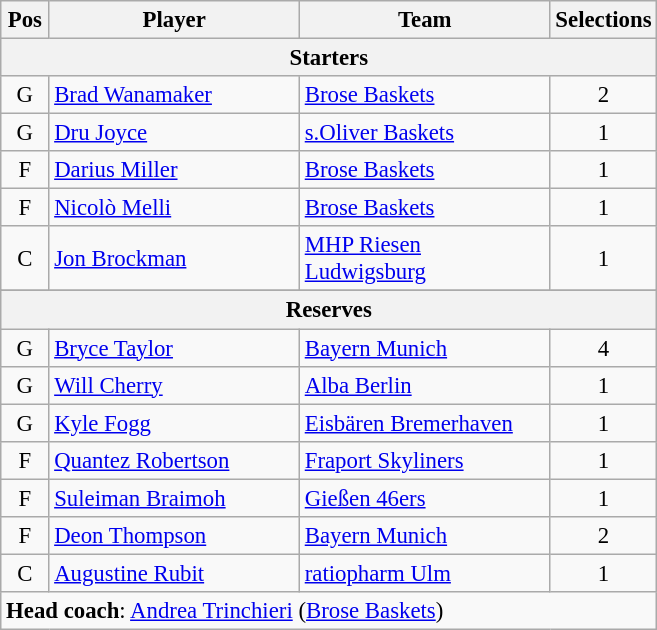<table class="wikitable" style="text-align:center; font-size:95%;">
<tr>
<th scope="col" width="25px">Pos</th>
<th scope="col" width="160px">Player</th>
<th scope="col" width="160px">Team</th>
<th scope="col" width="25px">Selections</th>
</tr>
<tr>
<th scope="col" colspan="5">Starters</th>
</tr>
<tr>
<td>G</td>
<td style="text-align:left"> <a href='#'>Brad Wanamaker</a></td>
<td style="text-align:left"><a href='#'>Brose Baskets</a></td>
<td style="text-align:center">2</td>
</tr>
<tr>
<td>G</td>
<td style="text-align:left"> <a href='#'>Dru Joyce</a></td>
<td style="text-align:left"><a href='#'>s.Oliver Baskets</a></td>
<td style="text-align:center">1</td>
</tr>
<tr>
<td>F</td>
<td style="text-align:left"> <a href='#'>Darius Miller</a></td>
<td style="text-align:left"><a href='#'>Brose Baskets</a></td>
<td style="text-align:center">1</td>
</tr>
<tr>
<td>F</td>
<td style="text-align:left"> <a href='#'>Nicolò Melli</a></td>
<td style="text-align:left"><a href='#'>Brose Baskets</a></td>
<td style="text-align:center">1</td>
</tr>
<tr>
<td>C</td>
<td style="text-align:left"> <a href='#'>Jon Brockman</a></td>
<td style="text-align:left"><a href='#'>MHP Riesen Ludwigsburg</a></td>
<td style="text-align:center">1</td>
</tr>
<tr>
</tr>
<tr>
<th scope="col" colspan="5">Reserves</th>
</tr>
<tr>
<td>G</td>
<td style="text-align:left"> <a href='#'>Bryce Taylor</a></td>
<td style="text-align:left"><a href='#'>Bayern Munich</a></td>
<td style="text-align:center">4</td>
</tr>
<tr>
<td>G</td>
<td style="text-align:left"> <a href='#'>Will Cherry</a></td>
<td style="text-align:left"><a href='#'>Alba Berlin</a></td>
<td style="text-align:center">1</td>
</tr>
<tr>
<td>G</td>
<td style="text-align:left"> <a href='#'>Kyle Fogg</a></td>
<td style="text-align:left"><a href='#'>Eisbären Bremerhaven</a></td>
<td style="text-align:center">1</td>
</tr>
<tr>
<td>F</td>
<td style="text-align:left"> <a href='#'>Quantez Robertson</a></td>
<td style="text-align:left"><a href='#'>Fraport Skyliners</a></td>
<td style="text-align:center">1</td>
</tr>
<tr>
<td>F</td>
<td style="text-align:left"> <a href='#'>Suleiman Braimoh</a></td>
<td style="text-align:left"><a href='#'>Gießen 46ers</a></td>
<td style="text-align:center">1</td>
</tr>
<tr>
<td>F</td>
<td style="text-align:left"> <a href='#'>Deon Thompson</a></td>
<td style="text-align:left"><a href='#'>Bayern Munich</a></td>
<td style="text-align:center">2</td>
</tr>
<tr>
<td>C</td>
<td style="text-align:left"> <a href='#'>Augustine Rubit</a></td>
<td style="text-align:left"><a href='#'>ratiopharm Ulm</a></td>
<td style="text-align:center">1</td>
</tr>
<tr>
<td style="text-align:left" colspan="5"><strong>Head coach</strong>:  <a href='#'>Andrea Trinchieri</a> (<a href='#'>Brose Baskets</a>)</td>
</tr>
</table>
